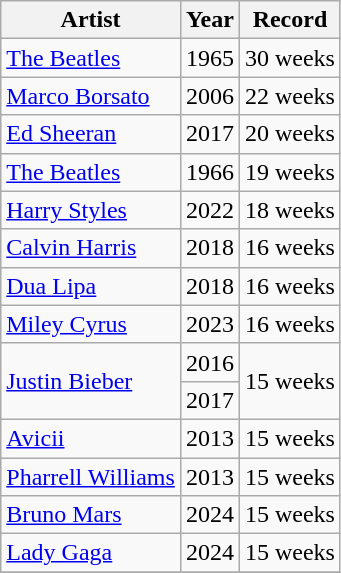<table class="wikitable sortable" style="text-align:center;">
<tr>
<th>Artist</th>
<th>Year</th>
<th>Record</th>
</tr>
<tr>
<td align="left"> <a href='#'>The Beatles</a></td>
<td>1965</td>
<td>30 weeks</td>
</tr>
<tr>
<td align="left"> <a href='#'>Marco Borsato</a></td>
<td>2006</td>
<td>22 weeks</td>
</tr>
<tr>
<td align="left"> <a href='#'>Ed Sheeran</a></td>
<td>2017</td>
<td>20 weeks</td>
</tr>
<tr>
<td align="left"> <a href='#'>The Beatles</a></td>
<td>1966</td>
<td>19 weeks</td>
</tr>
<tr>
<td align="left"> <a href='#'>Harry Styles</a></td>
<td>2022</td>
<td>18 weeks</td>
</tr>
<tr>
<td align="left"> <a href='#'>Calvin Harris</a></td>
<td>2018</td>
<td>16 weeks</td>
</tr>
<tr>
<td align="left"> <a href='#'>Dua Lipa</a></td>
<td>2018</td>
<td>16 weeks</td>
</tr>
<tr>
<td align="left"> <a href='#'>Miley Cyrus</a></td>
<td>2023</td>
<td>16 weeks</td>
</tr>
<tr>
<td align="left" rowspan="2"> <a href='#'>Justin Bieber</a></td>
<td>2016</td>
<td rowspan="2">15 weeks</td>
</tr>
<tr>
<td>2017</td>
</tr>
<tr>
<td align="left"> <a href='#'>Avicii</a></td>
<td>2013</td>
<td>15 weeks</td>
</tr>
<tr>
<td align="left"> <a href='#'>Pharrell Williams</a></td>
<td>2013</td>
<td>15 weeks</td>
</tr>
<tr>
<td align="left"> <a href='#'>Bruno Mars</a></td>
<td>2024</td>
<td>15 weeks</td>
</tr>
<tr>
<td align="left"> <a href='#'>Lady Gaga</a></td>
<td>2024</td>
<td>15 weeks</td>
</tr>
<tr>
</tr>
</table>
